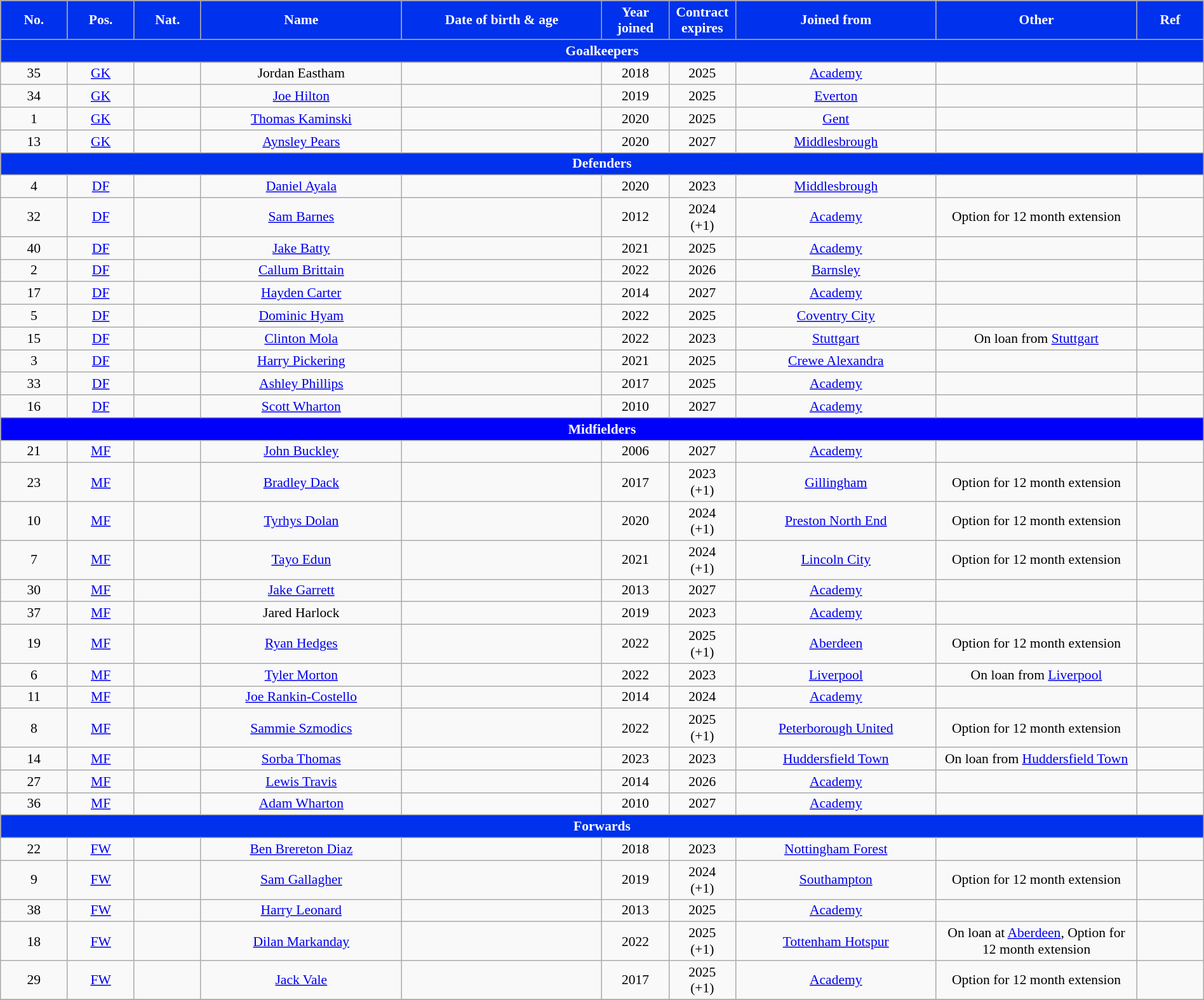<table class="wikitable" style="text-align:center; font-size:90%; width:100%;">
<tr>
<th style="background:#0031EC; width:5%; color:white; text-align:center;">No.</th>
<th style="background:#0031EC; width:5%; color:white; text-align:center;">Pos.</th>
<th style="background:#0031EC; width:5%; color:white; text-align:center;">Nat.</th>
<th style="background:#0031EC; width:15%;color:white; text-align:center;">Name</th>
<th style="background:#0031EC; width:15%;color:white; text-align:center;">Date of birth & age</th>
<th style="background:#0031EC; width:5%;color:white; text-align:center;">Year joined</th>
<th style="background:#0031EC; width:5%;color:white; text-align:center;">Contract expires</th>
<th style="background:#0031EC; width:15%;color:white; text-align:center;">Joined from</th>
<th style="background:#0031EC; width:15%;color:white; text-align:center;">Other</th>
<th style="background:#0031EC; width:5%;color:white; text-align:center;">Ref</th>
</tr>
<tr>
<th colspan="10" style="background:#0031EC; color:white; text-align:center">Goalkeepers</th>
</tr>
<tr>
<td>35</td>
<td><a href='#'>GK</a></td>
<td></td>
<td>Jordan Eastham</td>
<td></td>
<td>2018</td>
<td>2025</td>
<td><a href='#'>Academy</a></td>
<td></td>
<td></td>
</tr>
<tr>
<td>34</td>
<td><a href='#'>GK</a></td>
<td></td>
<td><a href='#'>Joe Hilton</a></td>
<td></td>
<td>2019</td>
<td>2025</td>
<td> <a href='#'>Everton</a></td>
<td></td>
<td></td>
</tr>
<tr>
<td>1</td>
<td><a href='#'>GK</a></td>
<td></td>
<td><a href='#'>Thomas Kaminski</a></td>
<td></td>
<td>2020</td>
<td>2025</td>
<td> <a href='#'>Gent</a></td>
<td></td>
<td></td>
</tr>
<tr>
<td>13</td>
<td><a href='#'>GK</a></td>
<td></td>
<td><a href='#'>Aynsley Pears</a></td>
<td></td>
<td>2020</td>
<td>2027</td>
<td> <a href='#'>Middlesbrough</a></td>
<td></td>
<td></td>
</tr>
<tr>
<th colspan="10" style="background:#0031EC; color:white; text-align:center">Defenders</th>
</tr>
<tr>
<td>4</td>
<td><a href='#'>DF</a></td>
<td></td>
<td><a href='#'>Daniel Ayala</a></td>
<td></td>
<td>2020</td>
<td>2023</td>
<td> <a href='#'>Middlesbrough</a></td>
<td></td>
<td></td>
</tr>
<tr>
<td>32</td>
<td><a href='#'>DF</a></td>
<td></td>
<td><a href='#'>Sam Barnes</a></td>
<td></td>
<td>2012</td>
<td>2024<br>(+1)</td>
<td><a href='#'>Academy</a></td>
<td>Option for 12 month extension</td>
<td></td>
</tr>
<tr>
<td>40</td>
<td><a href='#'>DF</a></td>
<td></td>
<td><a href='#'>Jake Batty</a></td>
<td></td>
<td>2021</td>
<td>2025</td>
<td><a href='#'>Academy</a></td>
<td></td>
<td></td>
</tr>
<tr>
<td>2</td>
<td><a href='#'>DF</a></td>
<td></td>
<td><a href='#'>Callum Brittain</a></td>
<td></td>
<td>2022</td>
<td>2026</td>
<td> <a href='#'>Barnsley</a></td>
<td></td>
<td></td>
</tr>
<tr>
<td>17</td>
<td><a href='#'>DF</a></td>
<td></td>
<td><a href='#'>Hayden Carter</a></td>
<td></td>
<td>2014</td>
<td>2027</td>
<td><a href='#'>Academy</a></td>
<td></td>
<td></td>
</tr>
<tr>
<td>5</td>
<td><a href='#'>DF</a></td>
<td></td>
<td><a href='#'>Dominic Hyam</a></td>
<td></td>
<td>2022</td>
<td>2025</td>
<td> <a href='#'>Coventry City</a></td>
<td></td>
<td></td>
</tr>
<tr>
<td>15</td>
<td><a href='#'>DF</a></td>
<td></td>
<td><a href='#'>Clinton Mola</a></td>
<td></td>
<td>2022</td>
<td>2023</td>
<td> <a href='#'>Stuttgart</a></td>
<td>On loan from <a href='#'>Stuttgart</a></td>
<td></td>
</tr>
<tr>
<td>3</td>
<td><a href='#'>DF</a></td>
<td></td>
<td><a href='#'>Harry Pickering</a></td>
<td></td>
<td>2021</td>
<td>2025</td>
<td> <a href='#'>Crewe Alexandra</a></td>
<td></td>
<td></td>
</tr>
<tr>
<td>33</td>
<td><a href='#'>DF</a></td>
<td></td>
<td><a href='#'>Ashley Phillips</a></td>
<td></td>
<td>2017</td>
<td>2025</td>
<td><a href='#'>Academy</a></td>
<td></td>
<td></td>
</tr>
<tr>
<td>16</td>
<td><a href='#'>DF</a></td>
<td></td>
<td><a href='#'>Scott Wharton</a></td>
<td></td>
<td>2010</td>
<td>2027</td>
<td><a href='#'>Academy</a></td>
<td></td>
<td></td>
</tr>
<tr>
<th colspan="10" style="background:#0000FF; color:white; text-align:center">Midfielders</th>
</tr>
<tr>
<td>21</td>
<td><a href='#'>MF</a></td>
<td></td>
<td><a href='#'>John Buckley</a></td>
<td></td>
<td>2006</td>
<td>2027</td>
<td><a href='#'>Academy</a></td>
<td></td>
<td></td>
</tr>
<tr>
<td>23</td>
<td><a href='#'>MF</a></td>
<td></td>
<td><a href='#'>Bradley Dack</a></td>
<td></td>
<td>2017</td>
<td>2023<br>(+1)</td>
<td> <a href='#'>Gillingham</a></td>
<td>Option for 12 month extension</td>
<td></td>
</tr>
<tr>
<td>10</td>
<td><a href='#'>MF</a></td>
<td></td>
<td><a href='#'>Tyrhys Dolan</a></td>
<td></td>
<td>2020</td>
<td>2024<br>(+1)</td>
<td> <a href='#'>Preston North End</a></td>
<td>Option for 12 month extension</td>
<td></td>
</tr>
<tr>
<td>7</td>
<td><a href='#'>MF</a></td>
<td></td>
<td><a href='#'>Tayo Edun</a></td>
<td></td>
<td>2021</td>
<td>2024<br>(+1)</td>
<td> <a href='#'>Lincoln City</a></td>
<td>Option for 12 month extension</td>
<td></td>
</tr>
<tr>
<td>30</td>
<td><a href='#'>MF</a></td>
<td></td>
<td><a href='#'>Jake Garrett</a></td>
<td></td>
<td>2013</td>
<td>2027</td>
<td><a href='#'>Academy</a></td>
<td></td>
<td></td>
</tr>
<tr>
<td>37</td>
<td><a href='#'>MF</a></td>
<td></td>
<td>Jared Harlock</td>
<td></td>
<td>2019</td>
<td>2023</td>
<td><a href='#'>Academy</a></td>
<td></td>
<td></td>
</tr>
<tr>
<td>19</td>
<td><a href='#'>MF</a></td>
<td></td>
<td><a href='#'>Ryan Hedges</a></td>
<td></td>
<td>2022</td>
<td>2025<br>(+1)</td>
<td> <a href='#'>Aberdeen</a></td>
<td>Option for 12 month extension</td>
<td></td>
</tr>
<tr>
<td>6</td>
<td><a href='#'>MF</a></td>
<td></td>
<td><a href='#'>Tyler Morton</a></td>
<td></td>
<td>2022</td>
<td>2023</td>
<td> <a href='#'>Liverpool</a></td>
<td>On loan from <a href='#'>Liverpool</a></td>
<td></td>
</tr>
<tr>
<td>11</td>
<td><a href='#'>MF</a></td>
<td></td>
<td><a href='#'>Joe Rankin-Costello</a></td>
<td></td>
<td>2014</td>
<td>2024</td>
<td><a href='#'>Academy</a></td>
<td></td>
<td></td>
</tr>
<tr>
<td>8</td>
<td><a href='#'>MF</a></td>
<td></td>
<td><a href='#'>Sammie Szmodics</a></td>
<td></td>
<td>2022</td>
<td>2025<br>(+1)</td>
<td> <a href='#'>Peterborough United</a></td>
<td>Option for 12 month extension</td>
<td></td>
</tr>
<tr>
<td>14</td>
<td><a href='#'>MF</a></td>
<td></td>
<td><a href='#'>Sorba Thomas</a></td>
<td></td>
<td>2023</td>
<td>2023</td>
<td> <a href='#'>Huddersfield Town</a></td>
<td>On loan from <a href='#'>Huddersfield Town</a></td>
<td></td>
</tr>
<tr>
<td>27</td>
<td><a href='#'>MF</a></td>
<td></td>
<td><a href='#'>Lewis Travis</a></td>
<td></td>
<td>2014</td>
<td>2026</td>
<td><a href='#'>Academy</a></td>
<td></td>
<td></td>
</tr>
<tr>
<td>36</td>
<td><a href='#'>MF</a></td>
<td></td>
<td><a href='#'>Adam Wharton</a></td>
<td></td>
<td>2010</td>
<td>2027</td>
<td><a href='#'>Academy</a></td>
<td></td>
<td></td>
</tr>
<tr>
<th colspan="10" style="background:#0031EC; color:white; text-align:center">Forwards</th>
</tr>
<tr>
<td>22</td>
<td><a href='#'>FW</a></td>
<td></td>
<td><a href='#'>Ben Brereton Diaz</a></td>
<td></td>
<td>2018</td>
<td>2023</td>
<td> <a href='#'>Nottingham Forest</a></td>
<td></td>
<td></td>
</tr>
<tr>
<td>9</td>
<td><a href='#'>FW</a></td>
<td></td>
<td><a href='#'>Sam Gallagher</a></td>
<td></td>
<td>2019</td>
<td>2024<br>(+1)</td>
<td> <a href='#'>Southampton</a></td>
<td>Option for 12 month extension</td>
<td></td>
</tr>
<tr>
<td>38</td>
<td><a href='#'>FW</a></td>
<td></td>
<td><a href='#'>Harry Leonard</a></td>
<td></td>
<td>2013</td>
<td>2025</td>
<td><a href='#'>Academy</a></td>
<td></td>
<td></td>
</tr>
<tr>
<td>18</td>
<td><a href='#'>FW</a></td>
<td></td>
<td><a href='#'>Dilan Markanday</a></td>
<td></td>
<td>2022</td>
<td>2025<br>(+1)</td>
<td> <a href='#'>Tottenham Hotspur</a></td>
<td>On loan at <a href='#'>Aberdeen</a>, Option for 12 month extension</td>
<td></td>
</tr>
<tr>
<td>29</td>
<td><a href='#'>FW</a></td>
<td></td>
<td><a href='#'>Jack Vale</a></td>
<td></td>
<td>2017</td>
<td>2025<br>(+1)</td>
<td><a href='#'>Academy</a></td>
<td>Option for 12 month extension</td>
<td></td>
</tr>
<tr>
</tr>
</table>
